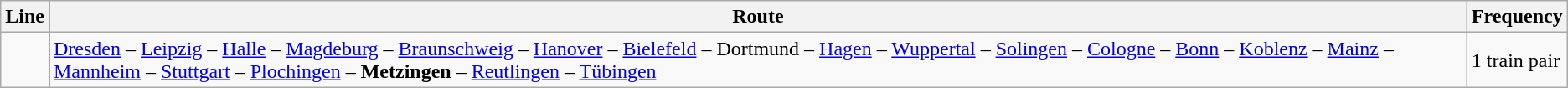<table class="wikitable">
<tr>
<th>Line</th>
<th>Route</th>
<th>Frequency</th>
</tr>
<tr>
<td></td>
<td><a href='#'>Dresden</a> – <a href='#'>Leipzig</a> – <a href='#'>Halle</a> – <a href='#'>Magdeburg</a> – <a href='#'>Braunschweig</a> – <a href='#'>Hanover</a> – <a href='#'>Bielefeld</a> – Dortmund – <a href='#'>Hagen</a> – <a href='#'>Wuppertal</a> – <a href='#'>Solingen</a> – <a href='#'>Cologne</a> – <a href='#'>Bonn</a> – <a href='#'>Koblenz</a> – <a href='#'>Mainz</a> – <a href='#'>Mannheim</a> – <a href='#'>Stuttgart</a> – <a href='#'>Plochingen</a> – <strong>Metzingen </strong> – <a href='#'>Reutlingen</a> – <a href='#'>Tübingen</a></td>
<td>1 train pair</td>
</tr>
</table>
